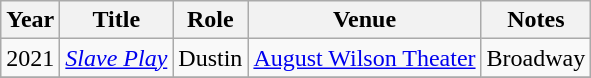<table class="wikitable sortable">
<tr>
<th>Year</th>
<th>Title</th>
<th class="unsortable">Role</th>
<th>Venue</th>
<th class="unsortable">Notes</th>
</tr>
<tr>
<td>2021</td>
<td data-sort-value="Slave Play"><em><a href='#'>Slave Play</a></em></td>
<td>Dustin</td>
<td><a href='#'>August Wilson Theater</a></td>
<td>Broadway</td>
</tr>
<tr>
</tr>
</table>
